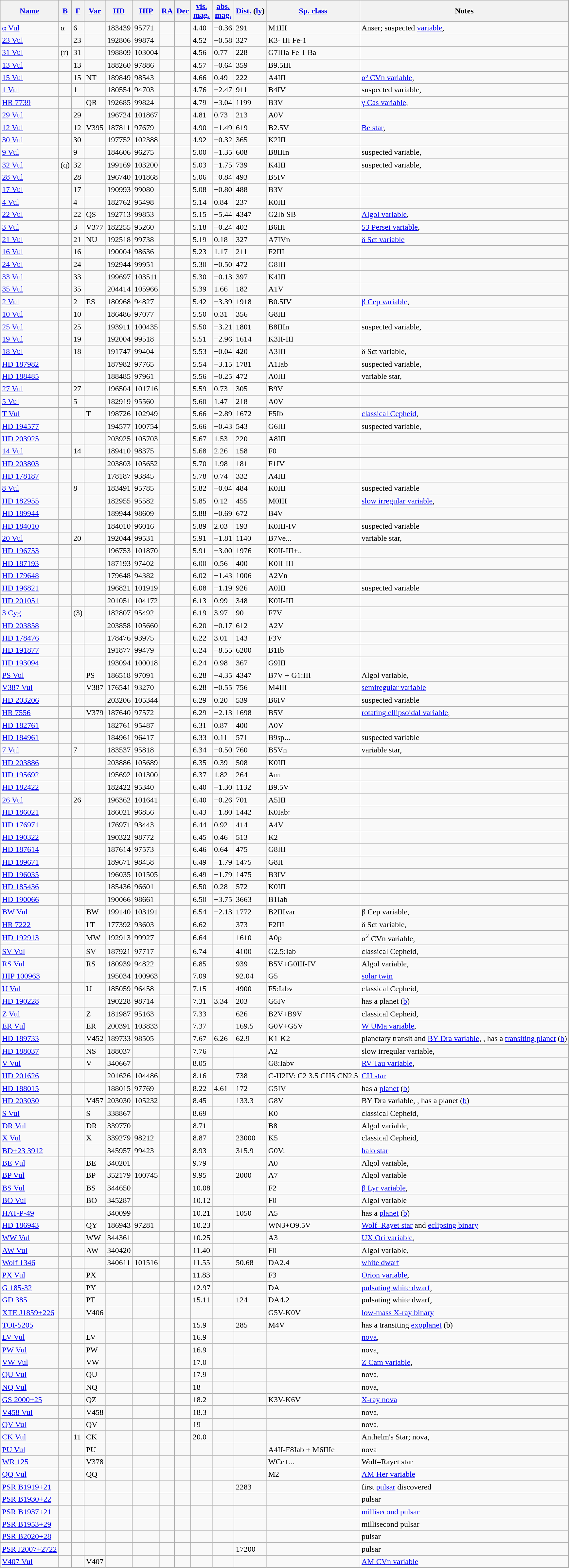<table class="wikitable sortable sticky-header">
<tr>
<th><a href='#'>Name</a></th>
<th><a href='#'>B</a></th>
<th><a href='#'>F</a></th>
<th><a href='#'>Var</a></th>
<th><a href='#'>HD</a></th>
<th><a href='#'>HIP</a></th>
<th><a href='#'>RA</a></th>
<th><a href='#'>Dec</a></th>
<th><a href='#'>vis.<br>mag.</a></th>
<th><a href='#'>abs.<br>mag.</a></th>
<th><a href='#'>Dist.</a> (<a href='#'>ly</a>)</th>
<th><a href='#'>Sp. class</a></th>
<th>Notes</th>
</tr>
<tr>
<td><a href='#'>α Vul</a></td>
<td>α</td>
<td>6</td>
<td></td>
<td>183439</td>
<td>95771</td>
<td></td>
<td></td>
<td>4.40</td>
<td>−0.36</td>
<td>291</td>
<td>M1III</td>
<td style="text-align:left;">Anser; suspected <a href='#'>variable</a>, </td>
</tr>
<tr>
<td><a href='#'>23 Vul</a></td>
<td></td>
<td>23</td>
<td></td>
<td>192806</td>
<td>99874</td>
<td></td>
<td></td>
<td>4.52</td>
<td>−0.58</td>
<td>327</td>
<td>K3- III Fe-1</td>
<td></td>
</tr>
<tr>
<td><a href='#'>31 Vul</a></td>
<td>(r)</td>
<td>31</td>
<td></td>
<td>198809</td>
<td>103004</td>
<td></td>
<td></td>
<td>4.56</td>
<td>0.77</td>
<td>228</td>
<td>G7IIIa Fe-1 Ba</td>
<td></td>
</tr>
<tr>
<td><a href='#'>13 Vul</a></td>
<td></td>
<td>13</td>
<td></td>
<td>188260</td>
<td>97886</td>
<td></td>
<td></td>
<td>4.57</td>
<td>−0.64</td>
<td>359</td>
<td>B9.5III</td>
<td></td>
</tr>
<tr>
<td><a href='#'>15 Vul</a></td>
<td></td>
<td>15</td>
<td>NT</td>
<td>189849</td>
<td>98543</td>
<td></td>
<td></td>
<td>4.66</td>
<td>0.49</td>
<td>222</td>
<td>A4III</td>
<td style="text-align:left;"><a href='#'>α² CVn variable</a>, </td>
</tr>
<tr>
<td><a href='#'>1 Vul</a></td>
<td></td>
<td>1</td>
<td></td>
<td>180554</td>
<td>94703</td>
<td></td>
<td></td>
<td>4.76</td>
<td>−2.47</td>
<td>911</td>
<td>B4IV</td>
<td>suspected variable, </td>
</tr>
<tr>
<td><a href='#'>HR 7739</a></td>
<td></td>
<td></td>
<td>QR</td>
<td>192685</td>
<td>99824</td>
<td></td>
<td></td>
<td>4.79</td>
<td>−3.04</td>
<td>1199</td>
<td>B3V</td>
<td><a href='#'>γ Cas variable</a>, </td>
</tr>
<tr>
<td><a href='#'>29 Vul</a></td>
<td></td>
<td>29</td>
<td></td>
<td>196724</td>
<td>101867</td>
<td></td>
<td></td>
<td>4.81</td>
<td>0.73</td>
<td>213</td>
<td>A0V</td>
<td></td>
</tr>
<tr>
<td><a href='#'>12 Vul</a></td>
<td></td>
<td>12</td>
<td>V395</td>
<td>187811</td>
<td>97679</td>
<td></td>
<td></td>
<td>4.90</td>
<td>−1.49</td>
<td>619</td>
<td>B2.5V</td>
<td style="text-align:left;"><a href='#'>Be star</a>, </td>
</tr>
<tr>
<td><a href='#'>30 Vul</a></td>
<td></td>
<td>30</td>
<td></td>
<td>197752</td>
<td>102388</td>
<td></td>
<td></td>
<td>4.92</td>
<td>−0.32</td>
<td>365</td>
<td>K2III</td>
<td></td>
</tr>
<tr>
<td><a href='#'>9 Vul</a></td>
<td></td>
<td>9</td>
<td></td>
<td>184606</td>
<td>96275</td>
<td></td>
<td></td>
<td>5.00</td>
<td>−1.35</td>
<td>608</td>
<td>B8IIIn</td>
<td>suspected variable, </td>
</tr>
<tr>
<td><a href='#'>32 Vul</a></td>
<td>(q)</td>
<td>32</td>
<td></td>
<td>199169</td>
<td>103200</td>
<td></td>
<td></td>
<td>5.03</td>
<td>−1.75</td>
<td>739</td>
<td>K4III</td>
<td>suspected variable, </td>
</tr>
<tr>
<td><a href='#'>28 Vul</a></td>
<td></td>
<td>28</td>
<td></td>
<td>196740</td>
<td>101868</td>
<td></td>
<td></td>
<td>5.06</td>
<td>−0.84</td>
<td>493</td>
<td>B5IV</td>
<td></td>
</tr>
<tr>
<td><a href='#'>17 Vul</a></td>
<td></td>
<td>17</td>
<td></td>
<td>190993</td>
<td>99080</td>
<td></td>
<td></td>
<td>5.08</td>
<td>−0.80</td>
<td>488</td>
<td>B3V</td>
<td></td>
</tr>
<tr>
<td><a href='#'>4 Vul</a></td>
<td></td>
<td>4</td>
<td></td>
<td>182762</td>
<td>95498</td>
<td></td>
<td></td>
<td>5.14</td>
<td>0.84</td>
<td>237</td>
<td>K0III</td>
<td></td>
</tr>
<tr>
<td><a href='#'>22 Vul</a></td>
<td></td>
<td>22</td>
<td>QS</td>
<td>192713</td>
<td>99853</td>
<td></td>
<td></td>
<td>5.15</td>
<td>−5.44</td>
<td>4347</td>
<td>G2Ib SB</td>
<td style="text-align:left;"><a href='#'>Algol variable</a>, </td>
</tr>
<tr>
<td><a href='#'>3 Vul</a></td>
<td></td>
<td>3</td>
<td>V377</td>
<td>182255</td>
<td>95260</td>
<td></td>
<td></td>
<td>5.18</td>
<td>−0.24</td>
<td>402</td>
<td>B6III</td>
<td style="text-align:left;"><a href='#'>53 Persei variable</a>, </td>
</tr>
<tr>
<td><a href='#'>21 Vul</a></td>
<td></td>
<td>21</td>
<td>NU</td>
<td>192518</td>
<td>99738</td>
<td></td>
<td></td>
<td>5.19</td>
<td>0.18</td>
<td>327</td>
<td>A7IVn</td>
<td style="text-align:left;"><a href='#'>δ Sct variable</a></td>
</tr>
<tr>
<td><a href='#'>16 Vul</a></td>
<td></td>
<td>16</td>
<td></td>
<td>190004</td>
<td>98636</td>
<td></td>
<td></td>
<td>5.23</td>
<td>1.17</td>
<td>211</td>
<td>F2III</td>
<td></td>
</tr>
<tr>
<td><a href='#'>24 Vul</a></td>
<td></td>
<td>24</td>
<td></td>
<td>192944</td>
<td>99951</td>
<td></td>
<td></td>
<td>5.30</td>
<td>−0.50</td>
<td>472</td>
<td>G8III</td>
<td></td>
</tr>
<tr>
<td><a href='#'>33 Vul</a></td>
<td></td>
<td>33</td>
<td></td>
<td>199697</td>
<td>103511</td>
<td></td>
<td></td>
<td>5.30</td>
<td>−0.13</td>
<td>397</td>
<td>K4III</td>
<td></td>
</tr>
<tr>
<td><a href='#'>35 Vul</a></td>
<td></td>
<td>35</td>
<td></td>
<td>204414</td>
<td>105966</td>
<td></td>
<td></td>
<td>5.39</td>
<td>1.66</td>
<td>182</td>
<td>A1V</td>
<td></td>
</tr>
<tr>
<td><a href='#'>2 Vul</a></td>
<td></td>
<td>2</td>
<td>ES</td>
<td>180968</td>
<td>94827</td>
<td></td>
<td></td>
<td>5.42</td>
<td>−3.39</td>
<td>1918</td>
<td>B0.5IV</td>
<td style="text-align:left;"><a href='#'>β Cep variable</a>, </td>
</tr>
<tr>
<td><a href='#'>10 Vul</a></td>
<td></td>
<td>10</td>
<td></td>
<td>186486</td>
<td>97077</td>
<td></td>
<td></td>
<td>5.50</td>
<td>0.31</td>
<td>356</td>
<td>G8III</td>
<td></td>
</tr>
<tr>
<td><a href='#'>25 Vul</a></td>
<td></td>
<td>25</td>
<td></td>
<td>193911</td>
<td>100435</td>
<td></td>
<td></td>
<td>5.50</td>
<td>−3.21</td>
<td>1801</td>
<td>B8IIIn</td>
<td>suspected variable, </td>
</tr>
<tr>
<td><a href='#'>19 Vul</a></td>
<td></td>
<td>19</td>
<td></td>
<td>192004</td>
<td>99518</td>
<td></td>
<td></td>
<td>5.51</td>
<td>−2.96</td>
<td>1614</td>
<td>K3II-III</td>
<td></td>
</tr>
<tr>
<td><a href='#'>18 Vul</a></td>
<td></td>
<td>18</td>
<td></td>
<td>191747</td>
<td>99404</td>
<td></td>
<td></td>
<td>5.53</td>
<td>−0.04</td>
<td>420</td>
<td>A3III</td>
<td>δ Sct variable, </td>
</tr>
<tr>
<td><a href='#'>HD 187982</a></td>
<td></td>
<td></td>
<td></td>
<td>187982</td>
<td>97765</td>
<td></td>
<td></td>
<td>5.54</td>
<td>−3.15</td>
<td>1781</td>
<td>A1Iab</td>
<td>suspected variable, </td>
</tr>
<tr>
<td><a href='#'>HD 188485</a></td>
<td></td>
<td></td>
<td></td>
<td>188485</td>
<td>97961</td>
<td></td>
<td></td>
<td>5.56</td>
<td>−0.25</td>
<td>472</td>
<td>A0III</td>
<td>variable star, </td>
</tr>
<tr>
<td><a href='#'>27 Vul</a></td>
<td></td>
<td>27</td>
<td></td>
<td>196504</td>
<td>101716</td>
<td></td>
<td></td>
<td>5.59</td>
<td>0.73</td>
<td>305</td>
<td>B9V</td>
<td></td>
</tr>
<tr>
<td><a href='#'>5 Vul</a></td>
<td></td>
<td>5</td>
<td></td>
<td>182919</td>
<td>95560</td>
<td></td>
<td></td>
<td>5.60</td>
<td>1.47</td>
<td>218</td>
<td>A0V</td>
<td></td>
</tr>
<tr>
<td><a href='#'>T Vul</a></td>
<td></td>
<td></td>
<td>T</td>
<td>198726</td>
<td>102949</td>
<td></td>
<td></td>
<td>5.66</td>
<td>−2.89</td>
<td>1672</td>
<td>F5Ib</td>
<td style="text-align:left;"><a href='#'>classical Cepheid</a>, </td>
</tr>
<tr>
<td><a href='#'>HD 194577</a></td>
<td></td>
<td></td>
<td></td>
<td>194577</td>
<td>100754</td>
<td></td>
<td></td>
<td>5.66</td>
<td>−0.43</td>
<td>543</td>
<td>G6III</td>
<td>suspected variable, </td>
</tr>
<tr>
<td><a href='#'>HD 203925</a></td>
<td></td>
<td></td>
<td></td>
<td>203925</td>
<td>105703</td>
<td></td>
<td></td>
<td>5.67</td>
<td>1.53</td>
<td>220</td>
<td>A8III</td>
<td></td>
</tr>
<tr>
<td><a href='#'>14 Vul</a></td>
<td></td>
<td>14</td>
<td></td>
<td>189410</td>
<td>98375</td>
<td></td>
<td></td>
<td>5.68</td>
<td>2.26</td>
<td>158</td>
<td>F0</td>
<td></td>
</tr>
<tr>
<td><a href='#'>HD 203803</a></td>
<td></td>
<td></td>
<td></td>
<td>203803</td>
<td>105652</td>
<td></td>
<td></td>
<td>5.70</td>
<td>1.98</td>
<td>181</td>
<td>F1IV</td>
<td></td>
</tr>
<tr>
<td><a href='#'>HD 178187</a></td>
<td></td>
<td></td>
<td></td>
<td>178187</td>
<td>93845</td>
<td></td>
<td></td>
<td>5.78</td>
<td>0.74</td>
<td>332</td>
<td>A4III</td>
<td></td>
</tr>
<tr>
<td><a href='#'>8 Vul</a></td>
<td></td>
<td>8</td>
<td></td>
<td>183491</td>
<td>95785</td>
<td></td>
<td></td>
<td>5.82</td>
<td>−0.04</td>
<td>484</td>
<td>K0III</td>
<td>suspected variable</td>
</tr>
<tr>
<td><a href='#'>HD 182955</a></td>
<td></td>
<td></td>
<td></td>
<td>182955</td>
<td>95582</td>
<td></td>
<td></td>
<td>5.85</td>
<td>0.12</td>
<td>455</td>
<td>M0III</td>
<td><a href='#'>slow irregular variable</a>, </td>
</tr>
<tr>
<td><a href='#'>HD 189944</a></td>
<td></td>
<td></td>
<td></td>
<td>189944</td>
<td>98609</td>
<td></td>
<td></td>
<td>5.88</td>
<td>−0.69</td>
<td>672</td>
<td>B4V</td>
<td></td>
</tr>
<tr>
<td><a href='#'>HD 184010</a></td>
<td></td>
<td></td>
<td></td>
<td>184010</td>
<td>96016</td>
<td></td>
<td></td>
<td>5.89</td>
<td>2.03</td>
<td>193</td>
<td>K0III-IV</td>
<td>suspected variable</td>
</tr>
<tr>
<td><a href='#'>20 Vul</a></td>
<td></td>
<td>20</td>
<td></td>
<td>192044</td>
<td>99531</td>
<td></td>
<td></td>
<td>5.91</td>
<td>−1.81</td>
<td>1140</td>
<td>B7Ve...</td>
<td>variable star, </td>
</tr>
<tr>
<td><a href='#'>HD 196753</a></td>
<td></td>
<td></td>
<td></td>
<td>196753</td>
<td>101870</td>
<td></td>
<td></td>
<td>5.91</td>
<td>−3.00</td>
<td>1976</td>
<td>K0II-III+..</td>
<td></td>
</tr>
<tr>
<td><a href='#'>HD 187193</a></td>
<td></td>
<td></td>
<td></td>
<td>187193</td>
<td>97402</td>
<td></td>
<td></td>
<td>6.00</td>
<td>0.56</td>
<td>400</td>
<td>K0II-III</td>
<td></td>
</tr>
<tr>
<td><a href='#'>HD 179648</a></td>
<td></td>
<td></td>
<td></td>
<td>179648</td>
<td>94382</td>
<td></td>
<td></td>
<td>6.02</td>
<td>−1.43</td>
<td>1006</td>
<td>A2Vn</td>
<td></td>
</tr>
<tr>
<td><a href='#'>HD 196821</a></td>
<td></td>
<td></td>
<td></td>
<td>196821</td>
<td>101919</td>
<td></td>
<td></td>
<td>6.08</td>
<td>−1.19</td>
<td>926</td>
<td>A0III</td>
<td>suspected variable</td>
</tr>
<tr>
<td><a href='#'>HD 201051</a></td>
<td></td>
<td></td>
<td></td>
<td>201051</td>
<td>104172</td>
<td></td>
<td></td>
<td>6.13</td>
<td>0.99</td>
<td>348</td>
<td>K0II-III</td>
<td></td>
</tr>
<tr>
<td><a href='#'>3 Cyg</a></td>
<td></td>
<td>(3)</td>
<td></td>
<td>182807</td>
<td>95492</td>
<td></td>
<td></td>
<td>6.19</td>
<td>3.97</td>
<td>90</td>
<td>F7V</td>
<td></td>
</tr>
<tr>
<td><a href='#'>HD 203858</a></td>
<td></td>
<td></td>
<td></td>
<td>203858</td>
<td>105660</td>
<td></td>
<td></td>
<td>6.20</td>
<td>−0.17</td>
<td>612</td>
<td>A2V</td>
<td></td>
</tr>
<tr>
<td><a href='#'>HD 178476</a></td>
<td></td>
<td></td>
<td></td>
<td>178476</td>
<td>93975</td>
<td></td>
<td></td>
<td>6.22</td>
<td>3.01</td>
<td>143</td>
<td>F3V</td>
<td></td>
</tr>
<tr>
<td><a href='#'>HD 191877</a></td>
<td></td>
<td></td>
<td></td>
<td>191877</td>
<td>99479</td>
<td></td>
<td></td>
<td>6.24</td>
<td>−8.55</td>
<td>6200</td>
<td>B1Ib</td>
<td></td>
</tr>
<tr>
<td><a href='#'>HD 193094</a></td>
<td></td>
<td></td>
<td></td>
<td>193094</td>
<td>100018</td>
<td></td>
<td></td>
<td>6.24</td>
<td>0.98</td>
<td>367</td>
<td>G9III</td>
<td></td>
</tr>
<tr>
<td><a href='#'>PS Vul</a></td>
<td></td>
<td></td>
<td>PS</td>
<td>186518</td>
<td>97091</td>
<td></td>
<td></td>
<td>6.28</td>
<td>−4.35</td>
<td>4347</td>
<td>B7V + G1:III</td>
<td>Algol variable, </td>
</tr>
<tr>
<td><a href='#'>V387 Vul</a></td>
<td></td>
<td></td>
<td>V387</td>
<td>176541</td>
<td>93270</td>
<td></td>
<td></td>
<td>6.28</td>
<td>−0.55</td>
<td>756</td>
<td>M4III</td>
<td><a href='#'>semiregular variable</a></td>
</tr>
<tr>
<td><a href='#'>HD 203206</a></td>
<td></td>
<td></td>
<td></td>
<td>203206</td>
<td>105344</td>
<td></td>
<td></td>
<td>6.29</td>
<td>0.20</td>
<td>539</td>
<td>B6IV</td>
<td>suspected variable</td>
</tr>
<tr>
<td><a href='#'>HR 7556</a></td>
<td></td>
<td></td>
<td>V379</td>
<td>187640</td>
<td>97572</td>
<td></td>
<td></td>
<td>6.29</td>
<td>−2.13</td>
<td>1698</td>
<td>B5V</td>
<td><a href='#'>rotating ellipsoidal variable</a>, </td>
</tr>
<tr>
<td><a href='#'>HD 182761</a></td>
<td></td>
<td></td>
<td></td>
<td>182761</td>
<td>95487</td>
<td></td>
<td></td>
<td>6.31</td>
<td>0.87</td>
<td>400</td>
<td>A0V</td>
<td></td>
</tr>
<tr>
<td><a href='#'>HD 184961</a></td>
<td></td>
<td></td>
<td></td>
<td>184961</td>
<td>96417</td>
<td></td>
<td></td>
<td>6.33</td>
<td>0.11</td>
<td>571</td>
<td>B9sp...</td>
<td>suspected variable</td>
</tr>
<tr>
<td><a href='#'>7 Vul</a></td>
<td></td>
<td>7</td>
<td></td>
<td>183537</td>
<td>95818</td>
<td></td>
<td></td>
<td>6.34</td>
<td>−0.50</td>
<td>760</td>
<td>B5Vn</td>
<td>variable star, </td>
</tr>
<tr>
<td><a href='#'>HD 203886</a></td>
<td></td>
<td></td>
<td></td>
<td>203886</td>
<td>105689</td>
<td></td>
<td></td>
<td>6.35</td>
<td>0.39</td>
<td>508</td>
<td>K0III</td>
<td></td>
</tr>
<tr>
<td><a href='#'>HD 195692</a></td>
<td></td>
<td></td>
<td></td>
<td>195692</td>
<td>101300</td>
<td></td>
<td></td>
<td>6.37</td>
<td>1.82</td>
<td>264</td>
<td>Am</td>
<td></td>
</tr>
<tr>
<td><a href='#'>HD 182422</a></td>
<td></td>
<td></td>
<td></td>
<td>182422</td>
<td>95340</td>
<td></td>
<td></td>
<td>6.40</td>
<td>−1.30</td>
<td>1132</td>
<td>B9.5V</td>
<td></td>
</tr>
<tr>
<td><a href='#'>26 Vul</a></td>
<td></td>
<td>26</td>
<td></td>
<td>196362</td>
<td>101641</td>
<td></td>
<td></td>
<td>6.40</td>
<td>−0.26</td>
<td>701</td>
<td>A5III</td>
<td></td>
</tr>
<tr>
<td><a href='#'>HD 186021</a></td>
<td></td>
<td></td>
<td></td>
<td>186021</td>
<td>96856</td>
<td></td>
<td></td>
<td>6.43</td>
<td>−1.80</td>
<td>1442</td>
<td>K0Iab:</td>
<td></td>
</tr>
<tr>
<td><a href='#'>HD 176971</a></td>
<td></td>
<td></td>
<td></td>
<td>176971</td>
<td>93443</td>
<td></td>
<td></td>
<td>6.44</td>
<td>0.92</td>
<td>414</td>
<td>A4V</td>
<td></td>
</tr>
<tr>
<td><a href='#'>HD 190322</a></td>
<td></td>
<td></td>
<td></td>
<td>190322</td>
<td>98772</td>
<td></td>
<td></td>
<td>6.45</td>
<td>0.46</td>
<td>513</td>
<td>K2</td>
<td></td>
</tr>
<tr>
<td><a href='#'>HD 187614</a></td>
<td></td>
<td></td>
<td></td>
<td>187614</td>
<td>97573</td>
<td></td>
<td></td>
<td>6.46</td>
<td>0.64</td>
<td>475</td>
<td>G8III</td>
<td></td>
</tr>
<tr>
<td><a href='#'>HD 189671</a></td>
<td></td>
<td></td>
<td></td>
<td>189671</td>
<td>98458</td>
<td></td>
<td></td>
<td>6.49</td>
<td>−1.79</td>
<td>1475</td>
<td>G8II</td>
<td></td>
</tr>
<tr>
<td><a href='#'>HD 196035</a></td>
<td></td>
<td></td>
<td></td>
<td>196035</td>
<td>101505</td>
<td></td>
<td></td>
<td>6.49</td>
<td>−1.79</td>
<td>1475</td>
<td>B3IV</td>
<td></td>
</tr>
<tr>
<td><a href='#'>HD 185436</a></td>
<td></td>
<td></td>
<td></td>
<td>185436</td>
<td>96601</td>
<td></td>
<td></td>
<td>6.50</td>
<td>0.28</td>
<td>572</td>
<td>K0III</td>
<td></td>
</tr>
<tr>
<td><a href='#'>HD 190066</a></td>
<td></td>
<td></td>
<td></td>
<td>190066</td>
<td>98661</td>
<td></td>
<td></td>
<td>6.50</td>
<td>−3.75</td>
<td>3663</td>
<td>B1Iab</td>
<td></td>
</tr>
<tr>
<td><a href='#'>BW Vul</a></td>
<td></td>
<td></td>
<td>BW</td>
<td>199140</td>
<td>103191</td>
<td></td>
<td></td>
<td>6.54</td>
<td>−2.13</td>
<td>1772</td>
<td>B2IIIvar</td>
<td style="text-align:left;">β Cep variable, </td>
</tr>
<tr>
<td><a href='#'>HR 7222</a></td>
<td></td>
<td></td>
<td>LT</td>
<td>177392</td>
<td>93603</td>
<td></td>
<td></td>
<td>6.62</td>
<td></td>
<td>373</td>
<td>F2III</td>
<td style="text-align:left;">δ Sct variable, </td>
</tr>
<tr>
<td><a href='#'>HD 192913</a></td>
<td></td>
<td></td>
<td>MW</td>
<td>192913</td>
<td>99927</td>
<td></td>
<td></td>
<td>6.64</td>
<td></td>
<td>1610</td>
<td>A0p</td>
<td style="text-align:left;">α<sup>2</sup> CVn variable, </td>
</tr>
<tr>
<td><a href='#'>SV Vul</a></td>
<td></td>
<td></td>
<td>SV</td>
<td>187921</td>
<td>97717</td>
<td></td>
<td></td>
<td>6.74</td>
<td></td>
<td>4100</td>
<td>G2.5:Iab</td>
<td style="text-align:left;">classical Cepheid, </td>
</tr>
<tr>
<td><a href='#'>RS Vul</a></td>
<td></td>
<td></td>
<td>RS</td>
<td>180939</td>
<td>94822</td>
<td></td>
<td></td>
<td>6.85</td>
<td></td>
<td>939</td>
<td>B5V+G0III-IV</td>
<td style="text-align:left;">Algol variable, </td>
</tr>
<tr>
<td><a href='#'>HIP 100963</a></td>
<td></td>
<td></td>
<td></td>
<td>195034</td>
<td>100963</td>
<td></td>
<td></td>
<td>7.09</td>
<td></td>
<td>92.04</td>
<td>G5</td>
<td style="text-align:left;"><a href='#'>solar twin</a></td>
</tr>
<tr>
<td><a href='#'>U Vul</a></td>
<td></td>
<td></td>
<td>U</td>
<td>185059</td>
<td>96458</td>
<td></td>
<td></td>
<td>7.15</td>
<td></td>
<td>4900</td>
<td>F5:Iabv</td>
<td style="text-align:left;">classical Cepheid, </td>
</tr>
<tr>
<td><a href='#'>HD 190228</a></td>
<td></td>
<td></td>
<td></td>
<td>190228</td>
<td>98714</td>
<td></td>
<td></td>
<td>7.31</td>
<td>3.34</td>
<td>203</td>
<td>G5IV</td>
<td style="text-align:left;">has a planet (<a href='#'>b</a>)</td>
</tr>
<tr>
<td><a href='#'>Z Vul</a></td>
<td></td>
<td></td>
<td>Z</td>
<td>181987</td>
<td>95163</td>
<td></td>
<td></td>
<td>7.33</td>
<td></td>
<td>626</td>
<td>B2V+B9V</td>
<td style="text-align:left;">classical Cepheid, </td>
</tr>
<tr>
<td><a href='#'>ER Vul</a></td>
<td></td>
<td></td>
<td>ER</td>
<td>200391</td>
<td>103833</td>
<td></td>
<td></td>
<td>7.37</td>
<td></td>
<td>169.5</td>
<td>G0V+G5V</td>
<td style="text-align:left;"><a href='#'>W UMa variable</a>, </td>
</tr>
<tr>
<td><a href='#'>HD 189733</a></td>
<td></td>
<td></td>
<td>V452</td>
<td>189733</td>
<td>98505</td>
<td></td>
<td></td>
<td>7.67</td>
<td>6.26</td>
<td>62.9</td>
<td>K1-K2</td>
<td style="text-align:left;">planetary transit and <a href='#'>BY Dra variable</a>, , has a <a href='#'>transiting planet</a> (<a href='#'>b</a>)</td>
</tr>
<tr>
<td><a href='#'>HD 188037</a></td>
<td></td>
<td></td>
<td>NS</td>
<td>188037</td>
<td></td>
<td></td>
<td></td>
<td>7.76</td>
<td></td>
<td></td>
<td>A2</td>
<td style="text-align:left;">slow irregular variable, </td>
</tr>
<tr>
<td><a href='#'>V Vul</a></td>
<td></td>
<td></td>
<td>V</td>
<td>340667</td>
<td></td>
<td></td>
<td></td>
<td>8.05</td>
<td></td>
<td></td>
<td>G8:Iabv</td>
<td style="text-align:left;"><a href='#'>RV Tau variable</a>, </td>
</tr>
<tr>
<td><a href='#'>HD 201626</a></td>
<td></td>
<td></td>
<td></td>
<td>201626</td>
<td>104486</td>
<td></td>
<td></td>
<td>8.16</td>
<td></td>
<td>738</td>
<td>C-H2IV: C2 3.5 CH5 CN2.5</td>
<td style="text-align:left;"><a href='#'>CH star</a></td>
</tr>
<tr>
<td><a href='#'>HD 188015</a></td>
<td></td>
<td></td>
<td></td>
<td>188015</td>
<td>97769</td>
<td></td>
<td></td>
<td>8.22</td>
<td>4.61</td>
<td>172</td>
<td>G5IV</td>
<td style="text-align:left;">has a <a href='#'>planet</a> (<a href='#'>b</a>)</td>
</tr>
<tr>
<td><a href='#'>HD 203030</a></td>
<td></td>
<td></td>
<td>V457</td>
<td>203030</td>
<td>105232</td>
<td></td>
<td></td>
<td>8.45</td>
<td></td>
<td>133.3</td>
<td>G8V</td>
<td style="text-align:left;">BY Dra variable, , has a planet (<a href='#'>b</a>)</td>
</tr>
<tr>
<td><a href='#'>S Vul</a></td>
<td></td>
<td></td>
<td>S</td>
<td>338867</td>
<td></td>
<td></td>
<td></td>
<td>8.69</td>
<td></td>
<td></td>
<td>K0</td>
<td style="text-align:left;">classical Cepheid, </td>
</tr>
<tr>
<td><a href='#'>DR Vul</a></td>
<td></td>
<td></td>
<td>DR</td>
<td>339770</td>
<td></td>
<td></td>
<td></td>
<td>8.71</td>
<td></td>
<td></td>
<td>B8</td>
<td style="text-align:left;">Algol variable, </td>
</tr>
<tr>
<td><a href='#'>X Vul</a></td>
<td></td>
<td></td>
<td>X</td>
<td>339279</td>
<td>98212</td>
<td></td>
<td></td>
<td>8.87</td>
<td></td>
<td>23000</td>
<td>K5</td>
<td style="text-align:left;">classical Cepheid, </td>
</tr>
<tr>
<td><a href='#'>BD+23 3912</a></td>
<td></td>
<td></td>
<td></td>
<td>345957</td>
<td>99423</td>
<td></td>
<td></td>
<td>8.93</td>
<td></td>
<td>315.9</td>
<td>G0V:</td>
<td style="text-align:left;"><a href='#'>halo star</a></td>
</tr>
<tr>
<td><a href='#'>BE Vul</a></td>
<td></td>
<td></td>
<td>BE</td>
<td>340201</td>
<td></td>
<td></td>
<td></td>
<td>9.79</td>
<td></td>
<td></td>
<td>A0</td>
<td style="text-align:left;">Algol variable, </td>
</tr>
<tr>
<td><a href='#'>BP Vul</a></td>
<td></td>
<td></td>
<td>BP</td>
<td>352179</td>
<td>100745</td>
<td></td>
<td></td>
<td>9.95</td>
<td></td>
<td>2000</td>
<td>A7</td>
<td style="text-align:left;">Algol variable</td>
</tr>
<tr>
<td><a href='#'>BS Vul</a></td>
<td></td>
<td></td>
<td>BS</td>
<td>344650</td>
<td></td>
<td></td>
<td></td>
<td>10.08</td>
<td></td>
<td></td>
<td>F2</td>
<td style="text-align:left;"><a href='#'>β Lyr variable</a>, </td>
</tr>
<tr>
<td><a href='#'>BO Vul</a></td>
<td></td>
<td></td>
<td>BO</td>
<td>345287</td>
<td></td>
<td></td>
<td></td>
<td>10.12</td>
<td></td>
<td></td>
<td>F0</td>
<td style="text-align:left;">Algol variable</td>
</tr>
<tr>
<td><a href='#'>HAT-P-49</a></td>
<td></td>
<td></td>
<td></td>
<td>340099</td>
<td></td>
<td></td>
<td></td>
<td>10.21</td>
<td></td>
<td>1050</td>
<td>A5</td>
<td style="text-align:left;">has a <a href='#'>planet</a> (<a href='#'>b</a>)</td>
</tr>
<tr>
<td><a href='#'>HD 186943</a></td>
<td></td>
<td></td>
<td>QY</td>
<td>186943</td>
<td>97281</td>
<td></td>
<td></td>
<td>10.23</td>
<td></td>
<td></td>
<td>WN3+O9.5V</td>
<td style="text-align:left;"><a href='#'>Wolf–Rayet star</a> and <a href='#'>eclipsing binary</a></td>
</tr>
<tr>
<td><a href='#'>WW Vul</a></td>
<td></td>
<td></td>
<td>WW</td>
<td>344361</td>
<td></td>
<td></td>
<td></td>
<td>10.25</td>
<td></td>
<td></td>
<td>A3</td>
<td style="text-align:left;"><a href='#'>UX Ori variable</a>, </td>
</tr>
<tr>
<td><a href='#'>AW Vul</a></td>
<td></td>
<td></td>
<td>AW</td>
<td>340420</td>
<td></td>
<td></td>
<td></td>
<td>11.40</td>
<td></td>
<td></td>
<td>F0</td>
<td style="text-align:left;">Algol variable, </td>
</tr>
<tr>
<td><a href='#'>Wolf 1346</a></td>
<td></td>
<td></td>
<td></td>
<td>340611</td>
<td>101516</td>
<td></td>
<td></td>
<td>11.55</td>
<td></td>
<td>50.68</td>
<td>DA2.4</td>
<td style="text-align:left;"><a href='#'>white dwarf</a></td>
</tr>
<tr>
<td><a href='#'>PX Vul</a></td>
<td></td>
<td></td>
<td>PX</td>
<td></td>
<td></td>
<td></td>
<td></td>
<td>11.83</td>
<td></td>
<td></td>
<td>F3</td>
<td style="text-align:left;"><a href='#'>Orion variable</a>, </td>
</tr>
<tr>
<td><a href='#'>G 185-32</a></td>
<td></td>
<td></td>
<td>PY</td>
<td></td>
<td></td>
<td></td>
<td></td>
<td>12.97</td>
<td></td>
<td></td>
<td>DA</td>
<td style="text-align:left;"><a href='#'>pulsating white dwarf</a>, </td>
</tr>
<tr>
<td><a href='#'>GD 385</a></td>
<td></td>
<td></td>
<td>PT</td>
<td></td>
<td></td>
<td></td>
<td></td>
<td>15.11</td>
<td></td>
<td>124</td>
<td>DA4.2</td>
<td style="text-align:left;">pulsating white dwarf, </td>
</tr>
<tr>
<td><a href='#'>XTE J1859+226</a></td>
<td></td>
<td></td>
<td>V406</td>
<td></td>
<td></td>
<td></td>
<td></td>
<td></td>
<td></td>
<td></td>
<td>G5V-K0V</td>
<td style="text-align:left;"><a href='#'>low-mass X-ray binary</a></td>
</tr>
<tr>
<td><a href='#'>TOI-5205</a></td>
<td></td>
<td></td>
<td></td>
<td></td>
<td></td>
<td></td>
<td></td>
<td>15.9</td>
<td></td>
<td>285</td>
<td>M4V</td>
<td style="text-align:left;">has a transiting <a href='#'>exoplanet</a> (b)</td>
</tr>
<tr>
<td><a href='#'>LV Vul</a></td>
<td></td>
<td></td>
<td>LV</td>
<td></td>
<td></td>
<td></td>
<td></td>
<td>16.9</td>
<td></td>
<td></td>
<td></td>
<td style="text-align:left;"><a href='#'>nova</a>, </td>
</tr>
<tr>
<td><a href='#'>PW Vul</a></td>
<td></td>
<td></td>
<td>PW</td>
<td></td>
<td></td>
<td></td>
<td></td>
<td>16.9</td>
<td></td>
<td></td>
<td></td>
<td style="text-align:left;">nova, </td>
</tr>
<tr>
<td><a href='#'>VW Vul</a></td>
<td></td>
<td></td>
<td>VW</td>
<td></td>
<td></td>
<td></td>
<td></td>
<td>17.0</td>
<td></td>
<td></td>
<td></td>
<td style="text-align:left;"><a href='#'>Z Cam variable</a>, </td>
</tr>
<tr>
<td><a href='#'>QU Vul</a></td>
<td></td>
<td></td>
<td>QU</td>
<td></td>
<td></td>
<td></td>
<td></td>
<td>17.9</td>
<td></td>
<td></td>
<td></td>
<td style="text-align:left;">nova, </td>
</tr>
<tr>
<td><a href='#'>NQ Vul</a></td>
<td></td>
<td></td>
<td>NQ</td>
<td></td>
<td></td>
<td></td>
<td></td>
<td>18</td>
<td></td>
<td></td>
<td></td>
<td style="text-align:left;">nova, </td>
</tr>
<tr>
<td><a href='#'>GS 2000+25</a></td>
<td></td>
<td></td>
<td>QZ</td>
<td></td>
<td></td>
<td></td>
<td></td>
<td>18.2</td>
<td></td>
<td></td>
<td>K3V-K6V</td>
<td style="text-align:left;"><a href='#'>X-ray nova</a></td>
</tr>
<tr>
<td><a href='#'>V458 Vul</a></td>
<td></td>
<td></td>
<td>V458</td>
<td></td>
<td></td>
<td></td>
<td></td>
<td>18.3</td>
<td></td>
<td></td>
<td></td>
<td style="text-align:left;">nova, </td>
</tr>
<tr>
<td><a href='#'>QV Vul</a></td>
<td></td>
<td></td>
<td>QV</td>
<td></td>
<td></td>
<td></td>
<td></td>
<td>19</td>
<td></td>
<td></td>
<td></td>
<td style="text-align:left;">nova, </td>
</tr>
<tr>
<td><a href='#'>CK Vul</a></td>
<td></td>
<td>11</td>
<td>CK</td>
<td></td>
<td></td>
<td></td>
<td></td>
<td>20.0</td>
<td></td>
<td></td>
<td></td>
<td>Anthelm's Star; nova, </td>
</tr>
<tr>
<td><a href='#'>PU Vul</a></td>
<td></td>
<td></td>
<td>PU</td>
<td></td>
<td></td>
<td></td>
<td></td>
<td></td>
<td></td>
<td></td>
<td>A4II-F8Iab + M6IIIe</td>
<td style="text-align:left;">nova</td>
</tr>
<tr>
<td><a href='#'>WR 125</a></td>
<td></td>
<td></td>
<td>V378</td>
<td></td>
<td></td>
<td></td>
<td></td>
<td></td>
<td></td>
<td></td>
<td>WCe+...</td>
<td style="text-align:left;">Wolf–Rayet star</td>
</tr>
<tr>
<td><a href='#'>QQ Vul</a></td>
<td></td>
<td></td>
<td>QQ</td>
<td></td>
<td></td>
<td></td>
<td></td>
<td></td>
<td></td>
<td></td>
<td>M2</td>
<td style="text-align:left;"><a href='#'>AM Her variable</a></td>
</tr>
<tr>
<td><a href='#'>PSR B1919+21</a></td>
<td></td>
<td></td>
<td></td>
<td></td>
<td></td>
<td></td>
<td></td>
<td></td>
<td></td>
<td>2283</td>
<td></td>
<td style="text-align:left;">first <a href='#'>pulsar</a> discovered</td>
</tr>
<tr>
<td><a href='#'>PSR B1930+22</a></td>
<td></td>
<td></td>
<td></td>
<td></td>
<td></td>
<td></td>
<td></td>
<td></td>
<td></td>
<td></td>
<td></td>
<td style="text-align:left;">pulsar</td>
</tr>
<tr>
<td><a href='#'>PSR B1937+21</a></td>
<td></td>
<td></td>
<td></td>
<td></td>
<td></td>
<td></td>
<td></td>
<td></td>
<td></td>
<td></td>
<td></td>
<td style="text-align:left;"><a href='#'>millisecond pulsar</a></td>
</tr>
<tr>
<td><a href='#'>PSR B1953+29</a></td>
<td></td>
<td></td>
<td></td>
<td></td>
<td></td>
<td></td>
<td></td>
<td></td>
<td></td>
<td></td>
<td></td>
<td style="text-align:left;">millisecond pulsar</td>
</tr>
<tr>
<td><a href='#'>PSR B2020+28</a></td>
<td></td>
<td></td>
<td></td>
<td></td>
<td></td>
<td></td>
<td></td>
<td></td>
<td></td>
<td></td>
<td></td>
<td style="text-align:left;">pulsar</td>
</tr>
<tr>
<td><a href='#'>PSR J2007+2722</a></td>
<td></td>
<td></td>
<td></td>
<td></td>
<td></td>
<td></td>
<td></td>
<td></td>
<td></td>
<td>17200</td>
<td></td>
<td style="text-align:left;">pulsar</td>
</tr>
<tr>
<td><a href='#'>V407 Vul</a></td>
<td></td>
<td></td>
<td>V407</td>
<td></td>
<td></td>
<td></td>
<td></td>
<td></td>
<td></td>
<td></td>
<td></td>
<td style="text-align:left;"><a href='#'>AM CVn variable</a><br></td>
</tr>
</table>
